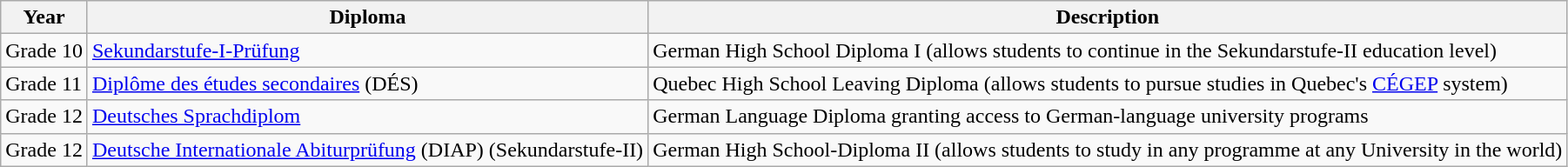<table class="wikitable">
<tr>
<th>Year</th>
<th>Diploma</th>
<th>Description</th>
</tr>
<tr>
<td>Grade 10</td>
<td><a href='#'>Sekundarstufe-I-Prüfung</a></td>
<td>German High School Diploma I (allows students to continue in the Sekundarstufe-II education level)</td>
</tr>
<tr>
<td>Grade 11</td>
<td><a href='#'>Diplôme des études secondaires</a> (DÉS)</td>
<td>Quebec High School Leaving Diploma (allows students to pursue studies in Quebec's <a href='#'>CÉGEP</a> system)</td>
</tr>
<tr>
<td>Grade 12</td>
<td><a href='#'>Deutsches Sprachdiplom</a></td>
<td>German Language Diploma granting access to German-language university programs</td>
</tr>
<tr>
<td>Grade 12</td>
<td><a href='#'>Deutsche Internationale Abiturprüfung</a> (DIAP) (Sekundarstufe-II)</td>
<td>German High School-Diploma II (allows students to study in any programme at any University in the world)</td>
</tr>
</table>
